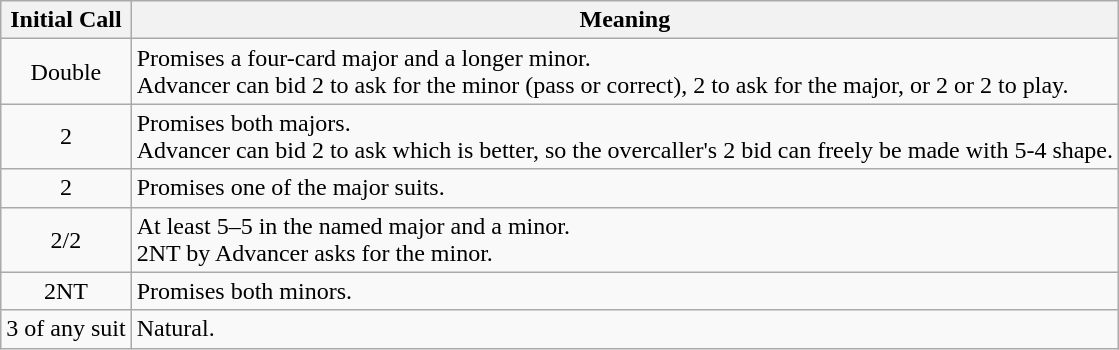<table class="wikitable">
<tr>
<th>Initial Call</th>
<th>Meaning</th>
</tr>
<tr>
<td align="center">Double</td>
<td align="left">Promises a four-card major and a longer minor. <br>Advancer can bid 2 to ask for the minor (pass or correct), 2 to ask for the major, or 2 or 2 to play.</td>
</tr>
<tr>
<td align="center">2</td>
<td align="left">Promises both majors. <br>Advancer can bid 2 to ask which is better, so the overcaller's 2 bid can freely be made with 5-4 shape.</td>
</tr>
<tr>
<td align="center">2</td>
<td align="left">Promises one of the major suits.</td>
</tr>
<tr>
<td align="center">2/2</td>
<td align="left">At least 5–5 in the named major and a minor. <br>2NT by Advancer asks for the minor.</td>
</tr>
<tr>
<td align="center">2NT</td>
<td align="left">Promises both minors.</td>
</tr>
<tr>
<td align="center">3 of any suit</td>
<td align="left">Natural.</td>
</tr>
</table>
